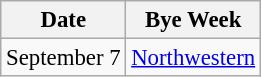<table class="wikitable" style="font-size:95%;">
<tr>
<th>Date</th>
<th>Bye Week</th>
</tr>
<tr>
<td>September 7</td>
<td><a href='#'>Northwestern</a></td>
</tr>
</table>
